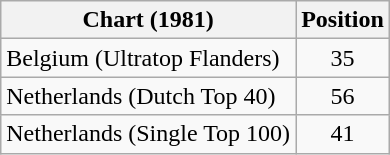<table class="wikitable sortable">
<tr>
<th>Chart (1981)</th>
<th>Position</th>
</tr>
<tr>
<td>Belgium (Ultratop Flanders)</td>
<td style="text-align:center;">35</td>
</tr>
<tr>
<td>Netherlands (Dutch Top 40)</td>
<td style="text-align:center;">56</td>
</tr>
<tr>
<td>Netherlands (Single Top 100)</td>
<td style="text-align:center;">41</td>
</tr>
</table>
